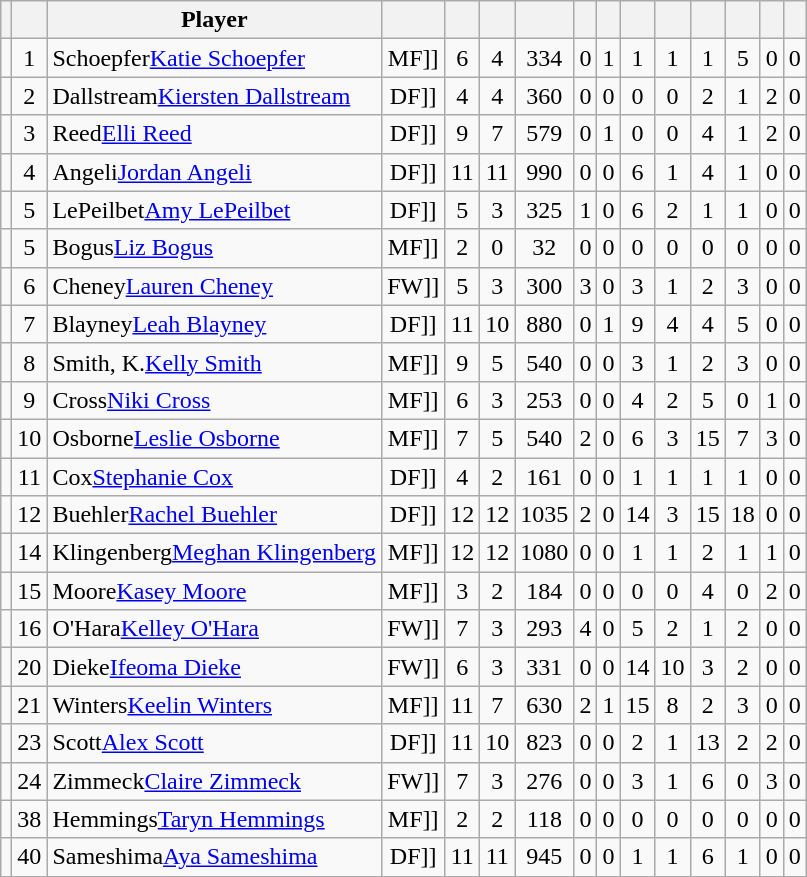<table class="wikitable sortable">
<tr>
<th></th>
<th></th>
<th>Player</th>
<th></th>
<th></th>
<th></th>
<th></th>
<th></th>
<th></th>
<th></th>
<th></th>
<th></th>
<th></th>
<th></th>
<th></th>
</tr>
<tr align=center>
<td></td>
<td>1</td>
<td align=left><span>Schoepfer</span><a href='#'>Katie Schoepfer</a></td>
<td [[>MF]]</td>
<td>6</td>
<td>4</td>
<td>334</td>
<td>0</td>
<td>1</td>
<td>1</td>
<td>1</td>
<td>1</td>
<td>5</td>
<td>0</td>
<td>0</td>
</tr>
<tr align=center>
<td></td>
<td>2</td>
<td align=left><span>Dallstream</span><a href='#'>Kiersten Dallstream</a></td>
<td [[>DF]]</td>
<td>4</td>
<td>4</td>
<td>360</td>
<td>0</td>
<td>0</td>
<td>0</td>
<td>0</td>
<td>2</td>
<td>1</td>
<td>2</td>
<td>0</td>
</tr>
<tr align=center>
<td></td>
<td>3</td>
<td align=left><span>Reed</span><a href='#'>Elli Reed</a></td>
<td [[>DF]]</td>
<td>9</td>
<td>7</td>
<td>579</td>
<td>0</td>
<td>1</td>
<td>0</td>
<td>0</td>
<td>4</td>
<td>1</td>
<td>2</td>
<td>0</td>
</tr>
<tr align=center>
<td></td>
<td>4</td>
<td align=left><span>Angeli</span><a href='#'>Jordan Angeli</a></td>
<td [[>DF]]</td>
<td>11</td>
<td>11</td>
<td>990</td>
<td>0</td>
<td>0</td>
<td>6</td>
<td>1</td>
<td>4</td>
<td>1</td>
<td>0</td>
<td>0</td>
</tr>
<tr align=center>
<td></td>
<td>5</td>
<td align=left><span>LePeilbet</span><a href='#'>Amy LePeilbet</a></td>
<td [[>DF]]</td>
<td>5</td>
<td>3</td>
<td>325</td>
<td>1</td>
<td>0</td>
<td>6</td>
<td>2</td>
<td>1</td>
<td>1</td>
<td>0</td>
<td>0</td>
</tr>
<tr align=center>
<td></td>
<td>5</td>
<td align=left><span>Bogus</span><a href='#'>Liz Bogus</a></td>
<td [[>MF]]</td>
<td>2</td>
<td>0</td>
<td>32</td>
<td>0</td>
<td>0</td>
<td>0</td>
<td>0</td>
<td>0</td>
<td>0</td>
<td>0</td>
<td>0</td>
</tr>
<tr align=center>
<td></td>
<td>6</td>
<td align=left><span>Cheney</span><a href='#'>Lauren Cheney</a></td>
<td [[>FW]]</td>
<td>5</td>
<td>3</td>
<td>300</td>
<td>3</td>
<td>0</td>
<td>3</td>
<td>1</td>
<td>2</td>
<td>3</td>
<td>0</td>
<td>0</td>
</tr>
<tr align=center>
<td></td>
<td>7</td>
<td align=left><span>Blayney</span><a href='#'>Leah Blayney</a></td>
<td [[>DF]]</td>
<td>11</td>
<td>10</td>
<td>880</td>
<td>0</td>
<td>1</td>
<td>9</td>
<td>4</td>
<td>4</td>
<td>5</td>
<td>0</td>
<td>0</td>
</tr>
<tr align=center>
<td></td>
<td>8</td>
<td align=left><span>Smith, K.</span><a href='#'>Kelly Smith</a></td>
<td [[>MF]]</td>
<td>9</td>
<td>5</td>
<td>540</td>
<td>0</td>
<td>0</td>
<td>3</td>
<td>1</td>
<td>2</td>
<td>3</td>
<td>0</td>
<td>0</td>
</tr>
<tr align=center>
<td></td>
<td>9</td>
<td align=left><span>Cross</span><a href='#'>Niki Cross</a></td>
<td [[>MF]]</td>
<td>6</td>
<td>3</td>
<td>253</td>
<td>0</td>
<td>0</td>
<td>4</td>
<td>2</td>
<td>5</td>
<td>0</td>
<td>1</td>
<td>0</td>
</tr>
<tr align=center>
<td></td>
<td>10</td>
<td align=left><span>Osborne</span><a href='#'>Leslie Osborne</a></td>
<td [[>MF]]</td>
<td>7</td>
<td>5</td>
<td>540</td>
<td>2</td>
<td>0</td>
<td>6</td>
<td>3</td>
<td>15</td>
<td>7</td>
<td>3</td>
<td>0</td>
</tr>
<tr align=center>
<td></td>
<td>11</td>
<td align=left><span>Cox</span><a href='#'>Stephanie Cox</a></td>
<td [[>DF]]</td>
<td>4</td>
<td>2</td>
<td>161</td>
<td>0</td>
<td>0</td>
<td>1</td>
<td>1</td>
<td>1</td>
<td>1</td>
<td>0</td>
<td>0</td>
</tr>
<tr align=center>
<td></td>
<td>12</td>
<td align=left><span>Buehler</span><a href='#'>Rachel Buehler</a></td>
<td [[>DF]]</td>
<td>12</td>
<td>12</td>
<td>1035</td>
<td>2</td>
<td>0</td>
<td>14</td>
<td>3</td>
<td>15</td>
<td>18</td>
<td>0</td>
<td>0</td>
</tr>
<tr align=center>
<td></td>
<td>14</td>
<td align=left><span>Klingenberg</span><a href='#'>Meghan Klingenberg</a></td>
<td [[>MF]]</td>
<td>12</td>
<td>12</td>
<td>1080</td>
<td>0</td>
<td>0</td>
<td>1</td>
<td>1</td>
<td>2</td>
<td>1</td>
<td>1</td>
<td>0</td>
</tr>
<tr align=center>
<td></td>
<td>15</td>
<td align=left><span>Moore</span><a href='#'>Kasey Moore</a></td>
<td [[>MF]]</td>
<td>3</td>
<td>2</td>
<td>184</td>
<td>0</td>
<td>0</td>
<td>0</td>
<td>0</td>
<td>4</td>
<td>0</td>
<td>2</td>
<td>0</td>
</tr>
<tr align=center>
<td></td>
<td>16</td>
<td align=left><span>O'Hara</span><a href='#'>Kelley O'Hara</a></td>
<td [[>FW]]</td>
<td>7</td>
<td>3</td>
<td>293</td>
<td>4</td>
<td>0</td>
<td>5</td>
<td>2</td>
<td>1</td>
<td>2</td>
<td>0</td>
<td>0</td>
</tr>
<tr align=center>
<td></td>
<td>20</td>
<td align=left><span>Dieke</span><a href='#'>Ifeoma Dieke</a></td>
<td [[>FW]]</td>
<td>6</td>
<td>3</td>
<td>331</td>
<td>0</td>
<td>0</td>
<td>14</td>
<td>10</td>
<td>3</td>
<td>2</td>
<td>0</td>
<td>0</td>
</tr>
<tr align=center>
<td></td>
<td>21</td>
<td align=left><span>Winters</span><a href='#'>Keelin Winters</a></td>
<td [[>MF]]</td>
<td>11</td>
<td>7</td>
<td>630</td>
<td>2</td>
<td>1</td>
<td>15</td>
<td>8</td>
<td>2</td>
<td>3</td>
<td>0</td>
<td>0</td>
</tr>
<tr align=center>
<td></td>
<td>23</td>
<td align=left><span>Scott</span><a href='#'>Alex Scott</a></td>
<td [[>DF]]</td>
<td>11</td>
<td>10</td>
<td>823</td>
<td>0</td>
<td>0</td>
<td>2</td>
<td>1</td>
<td>13</td>
<td>2</td>
<td>2</td>
<td>0</td>
</tr>
<tr align=center>
<td></td>
<td>24</td>
<td align=left><span>Zimmeck</span><a href='#'>Claire Zimmeck</a></td>
<td [[>FW]]</td>
<td>7</td>
<td>3</td>
<td>276</td>
<td>0</td>
<td>0</td>
<td>3</td>
<td>1</td>
<td>6</td>
<td>0</td>
<td>3</td>
<td>0</td>
</tr>
<tr align=center>
<td></td>
<td>38</td>
<td align=left><span>Hemmings</span><a href='#'>Taryn Hemmings</a></td>
<td [[>MF]]</td>
<td>2</td>
<td>2</td>
<td>118</td>
<td>0</td>
<td>0</td>
<td>0</td>
<td>0</td>
<td>0</td>
<td>0</td>
<td>0</td>
<td>0</td>
</tr>
<tr align=center>
<td></td>
<td>40</td>
<td align=left><span>Sameshima</span><a href='#'>Aya Sameshima</a></td>
<td [[>DF]]</td>
<td>11</td>
<td>11</td>
<td>945</td>
<td>0</td>
<td>0</td>
<td>1</td>
<td>1</td>
<td>6</td>
<td>1</td>
<td>0</td>
<td>0</td>
</tr>
</table>
